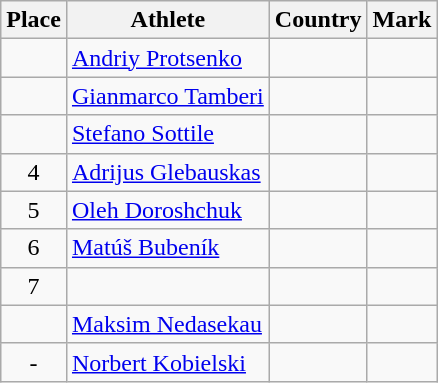<table class="wikitable mw-datatable sortable">
<tr>
<th>Place</th>
<th>Athlete</th>
<th>Country</th>
<th>Mark</th>
</tr>
<tr>
<td align=center></td>
<td><a href='#'>Andriy Protsenko</a></td>
<td></td>
<td></td>
</tr>
<tr>
<td align=center></td>
<td><a href='#'>Gianmarco Tamberi</a></td>
<td></td>
<td></td>
</tr>
<tr>
<td align=center></td>
<td><a href='#'>Stefano Sottile</a></td>
<td></td>
<td></td>
</tr>
<tr>
<td align=center>4</td>
<td><a href='#'>Adrijus Glebauskas</a></td>
<td></td>
<td></td>
</tr>
<tr>
<td align=center>5</td>
<td><a href='#'>Oleh Doroshchuk</a></td>
<td></td>
<td></td>
</tr>
<tr>
<td align=center>6</td>
<td><a href='#'>Matúš Bubeník</a></td>
<td></td>
<td></td>
</tr>
<tr>
<td align=center>7</td>
<td></td>
<td></td>
<td></td>
</tr>
<tr>
<td align=center></td>
<td><a href='#'>Maksim Nedasekau</a></td>
<td></td>
<td></td>
</tr>
<tr>
<td align=center>-</td>
<td><a href='#'>Norbert Kobielski</a></td>
<td></td>
<td></td>
</tr>
</table>
